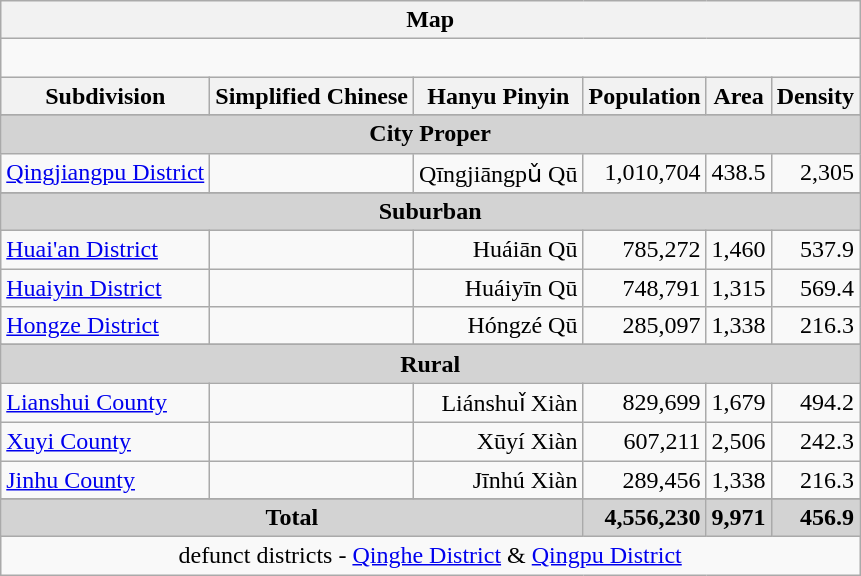<table class="wikitable">
<tr>
<th colspan="6">Map</th>
</tr>
<tr>
<td colspan="6"><div><br> 










</div></td>
</tr>
<tr>
<th align=left>Subdivision</th>
<th align=left>Simplified Chinese</th>
<th align=left>Hanyu Pinyin</th>
<th align=left>Population </th>
<th align=left>Area </th>
<th align=left>Density </th>
</tr>
<tr>
</tr>
<tr style="background:#d3d3d3;">
<td colspan="6"  style="text-align:center; "><strong>City Proper</strong></td>
</tr>
<tr>
<td align=left><a href='#'>Qingjiangpu District</a></td>
<td align=left></td>
<td align=right>Qīngjiāngpǔ Qū</td>
<td align=right>1,010,704</td>
<td align=right>438.5</td>
<td align=right>2,305</td>
</tr>
<tr>
</tr>
<tr style="background:#d3d3d3;">
<td colspan="6"  style="text-align:center; "><strong>Suburban</strong></td>
</tr>
<tr>
<td align=left><a href='#'>Huai'an District</a></td>
<td align=left></td>
<td align=right>Huáiān Qū</td>
<td align=right>785,272</td>
<td align=right>1,460</td>
<td align=right>537.9</td>
</tr>
<tr>
<td align=left><a href='#'>Huaiyin District</a></td>
<td align=left></td>
<td align=right>Huáiyīn Qū</td>
<td align=right>748,791</td>
<td align=right>1,315</td>
<td align=right>569.4</td>
</tr>
<tr>
<td align=left><a href='#'>Hongze District</a></td>
<td align=left></td>
<td align=right>Hóngzé Qū</td>
<td align=right>285,097</td>
<td align=right>1,338</td>
<td align=right>216.3</td>
</tr>
<tr>
</tr>
<tr style="background:#d3d3d3;">
<td colspan="6"  style="text-align:center; "><strong>Rural</strong></td>
</tr>
<tr>
<td align=left><a href='#'>Lianshui County</a></td>
<td align=left></td>
<td align=right>Liánshuǐ Xiàn</td>
<td align=right>829,699</td>
<td align=right>1,679</td>
<td align=right>494.2</td>
</tr>
<tr>
<td align=left><a href='#'>Xuyi County</a></td>
<td align=left></td>
<td align=right>Xūyí Xiàn</td>
<td align=right>607,211</td>
<td align=right>2,506</td>
<td align=right>242.3</td>
</tr>
<tr>
<td align=left><a href='#'>Jinhu County</a></td>
<td align=left></td>
<td align=right>Jīnhú Xiàn</td>
<td align=right>289,456</td>
<td align=right>1,338</td>
<td align=right>216.3</td>
</tr>
<tr>
</tr>
<tr style="background:#d3d3d3;">
<td colspan=3 style="text-align:center; "><strong>Total</strong></td>
<td align=right><strong>4,556,230</strong></td>
<td align=right><strong>9,971</strong></td>
<td align=right><strong>456.9</strong></td>
</tr>
<tr>
<td colspan=6 style="text-align:center; ">defunct districts - <a href='#'>Qinghe District</a> & <a href='#'>Qingpu District</a></td>
</tr>
</table>
